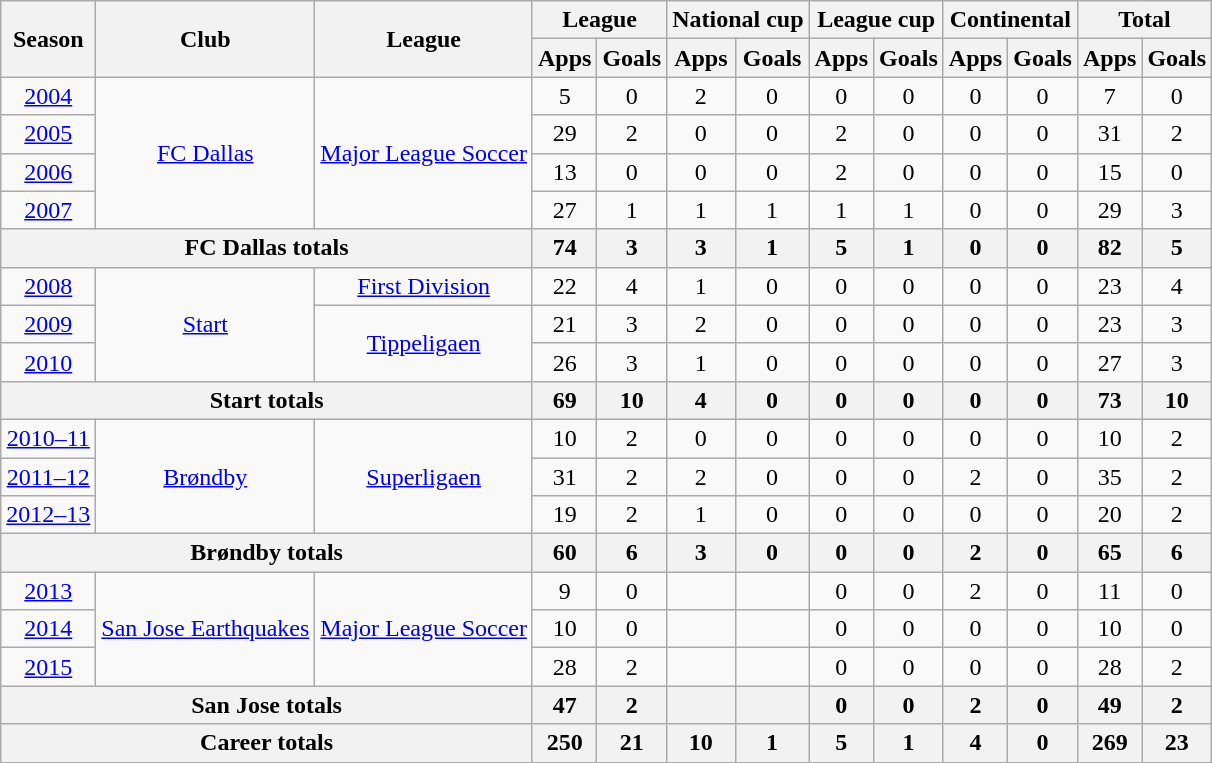<table class="wikitable" style="text-align:center">
<tr>
<th rowspan=2>Season</th>
<th rowspan=2>Club</th>
<th rowspan=2>League</th>
<th colspan=2>League</th>
<th colspan=2>National cup</th>
<th colspan=2>League cup</th>
<th colspan=2>Continental</th>
<th colspan=2>Total</th>
</tr>
<tr>
<th>Apps</th>
<th>Goals</th>
<th>Apps</th>
<th>Goals</th>
<th>Apps</th>
<th>Goals</th>
<th>Apps</th>
<th>Goals</th>
<th>Apps</th>
<th>Goals</th>
</tr>
<tr>
<td><a href='#'>2004</a></td>
<td rowspan="4"><a href='#'>FC Dallas</a></td>
<td rowspan="4"><a href='#'>Major League Soccer</a></td>
<td>5</td>
<td>0</td>
<td>2</td>
<td>0</td>
<td>0</td>
<td>0</td>
<td>0</td>
<td>0</td>
<td>7</td>
<td>0</td>
</tr>
<tr>
<td><a href='#'>2005</a></td>
<td>29</td>
<td>2</td>
<td>0</td>
<td>0</td>
<td>2</td>
<td>0</td>
<td>0</td>
<td>0</td>
<td>31</td>
<td>2</td>
</tr>
<tr>
<td><a href='#'>2006</a></td>
<td>13</td>
<td>0</td>
<td>0</td>
<td>0</td>
<td>2</td>
<td>0</td>
<td>0</td>
<td>0</td>
<td>15</td>
<td>0</td>
</tr>
<tr>
<td><a href='#'>2007</a></td>
<td>27</td>
<td>1</td>
<td>1</td>
<td>1</td>
<td>1</td>
<td>1</td>
<td>0</td>
<td>0</td>
<td>29</td>
<td>3</td>
</tr>
<tr>
<th colspan=3>FC Dallas totals</th>
<th>74</th>
<th>3</th>
<th>3</th>
<th>1</th>
<th>5</th>
<th>1</th>
<th>0</th>
<th>0</th>
<th>82</th>
<th>5</th>
</tr>
<tr>
<td><a href='#'>2008</a></td>
<td rowspan=3><a href='#'>Start</a></td>
<td><a href='#'>First Division</a></td>
<td>22</td>
<td>4</td>
<td>1</td>
<td>0</td>
<td>0</td>
<td>0</td>
<td>0</td>
<td>0</td>
<td>23</td>
<td>4</td>
</tr>
<tr>
<td><a href='#'>2009</a></td>
<td rowspan=2><a href='#'>Tippeligaen</a></td>
<td>21</td>
<td>3</td>
<td>2</td>
<td>0</td>
<td>0</td>
<td>0</td>
<td>0</td>
<td>0</td>
<td>23</td>
<td>3</td>
</tr>
<tr>
<td><a href='#'>2010</a></td>
<td>26</td>
<td>3</td>
<td>1</td>
<td>0</td>
<td>0</td>
<td>0</td>
<td>0</td>
<td>0</td>
<td>27</td>
<td>3</td>
</tr>
<tr>
<th colspan=3>Start totals</th>
<th>69</th>
<th>10</th>
<th>4</th>
<th>0</th>
<th>0</th>
<th>0</th>
<th>0</th>
<th>0</th>
<th>73</th>
<th>10</th>
</tr>
<tr>
<td><a href='#'>2010–11</a></td>
<td rowspan=3><a href='#'>Brøndby</a></td>
<td rowspan=3><a href='#'>Superligaen</a></td>
<td>10</td>
<td>2</td>
<td>0</td>
<td>0</td>
<td>0</td>
<td>0</td>
<td>0</td>
<td>0</td>
<td>10</td>
<td>2</td>
</tr>
<tr>
<td><a href='#'>2011–12</a></td>
<td>31</td>
<td>2</td>
<td>2</td>
<td>0</td>
<td>0</td>
<td>0</td>
<td>2</td>
<td>0</td>
<td>35</td>
<td>2</td>
</tr>
<tr>
<td><a href='#'>2012–13</a></td>
<td>19</td>
<td>2</td>
<td>1</td>
<td>0</td>
<td>0</td>
<td>0</td>
<td>0</td>
<td>0</td>
<td>20</td>
<td>2</td>
</tr>
<tr>
<th colspan=3>Brøndby totals</th>
<th>60</th>
<th>6</th>
<th>3</th>
<th>0</th>
<th>0</th>
<th>0</th>
<th>2</th>
<th>0</th>
<th>65</th>
<th>6</th>
</tr>
<tr>
<td><a href='#'>2013</a></td>
<td rowspan="3"><a href='#'>San Jose Earthquakes</a></td>
<td rowspan="3"><a href='#'>Major League Soccer</a></td>
<td>9</td>
<td>0</td>
<td></td>
<td></td>
<td>0</td>
<td>0</td>
<td>2</td>
<td>0</td>
<td>11</td>
<td>0</td>
</tr>
<tr>
<td><a href='#'>2014</a></td>
<td>10</td>
<td>0</td>
<td></td>
<td></td>
<td>0</td>
<td>0</td>
<td>0</td>
<td>0</td>
<td>10</td>
<td>0</td>
</tr>
<tr>
<td><a href='#'>2015</a></td>
<td>28</td>
<td>2</td>
<td></td>
<td></td>
<td>0</td>
<td>0</td>
<td>0</td>
<td>0</td>
<td>28</td>
<td>2</td>
</tr>
<tr>
<th colspan=3>San Jose totals</th>
<th>47</th>
<th>2</th>
<th></th>
<th></th>
<th>0</th>
<th>0</th>
<th>2</th>
<th>0</th>
<th>49</th>
<th>2</th>
</tr>
<tr>
<th colspan=3>Career totals</th>
<th>250</th>
<th>21</th>
<th>10</th>
<th>1</th>
<th>5</th>
<th>1</th>
<th>4</th>
<th>0</th>
<th>269</th>
<th>23</th>
</tr>
</table>
